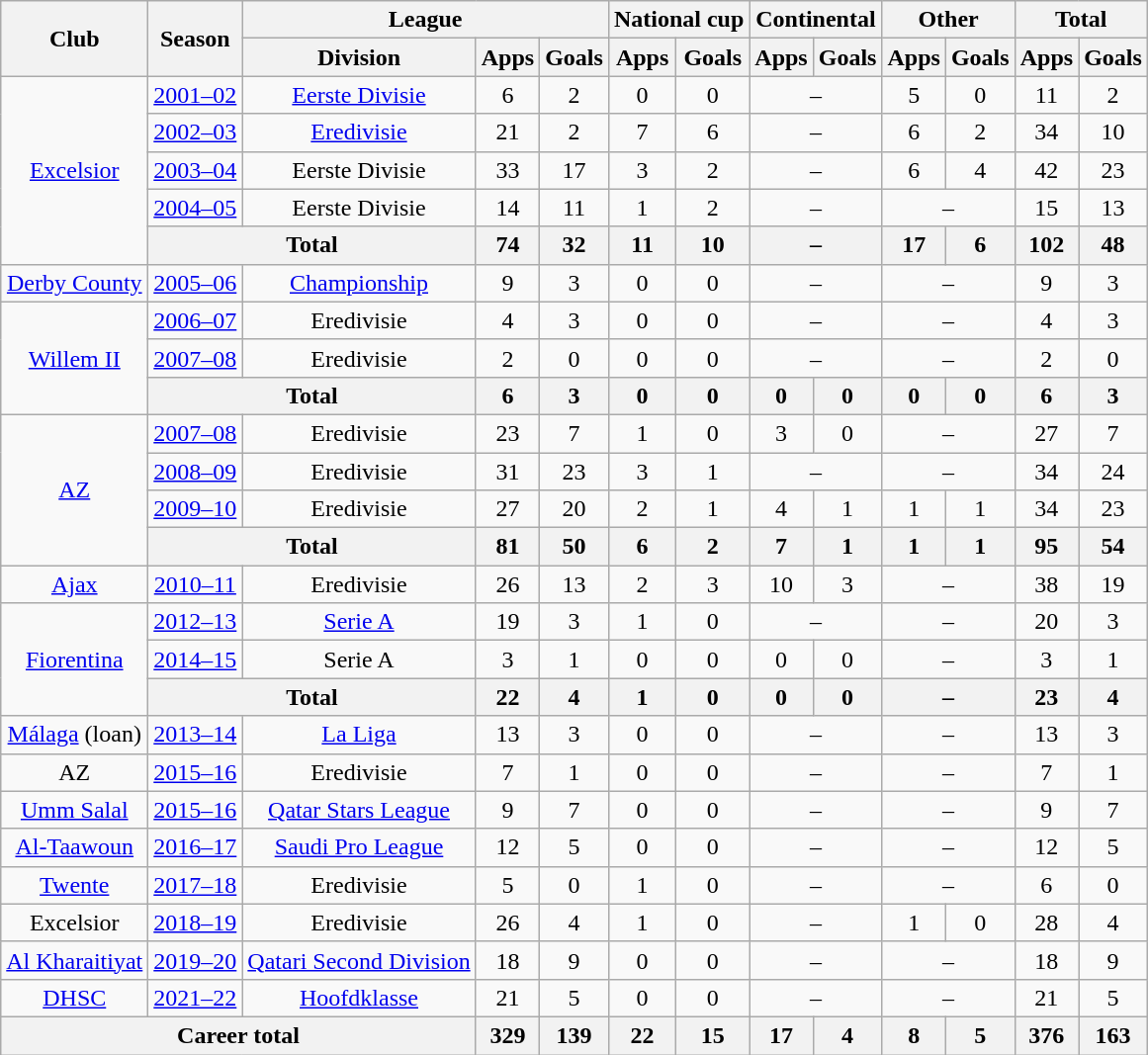<table class="wikitable" style="text-align:center">
<tr>
<th rowspan="2">Club</th>
<th rowspan="2">Season</th>
<th colspan="3">League</th>
<th colspan="2">National cup</th>
<th colspan="2">Continental</th>
<th colspan="2">Other</th>
<th colspan="2">Total</th>
</tr>
<tr>
<th>Division</th>
<th>Apps</th>
<th>Goals</th>
<th>Apps</th>
<th>Goals</th>
<th>Apps</th>
<th>Goals</th>
<th>Apps</th>
<th>Goals</th>
<th>Apps</th>
<th>Goals</th>
</tr>
<tr>
<td rowspan="5"><a href='#'>Excelsior</a></td>
<td><a href='#'>2001–02</a></td>
<td><a href='#'>Eerste Divisie</a></td>
<td>6</td>
<td>2</td>
<td>0</td>
<td>0</td>
<td colspan="2">–</td>
<td>5</td>
<td>0</td>
<td>11</td>
<td>2</td>
</tr>
<tr>
<td><a href='#'>2002–03</a></td>
<td><a href='#'>Eredivisie</a></td>
<td>21</td>
<td>2</td>
<td>7</td>
<td>6</td>
<td colspan="2">–</td>
<td>6</td>
<td>2</td>
<td>34</td>
<td>10</td>
</tr>
<tr>
<td><a href='#'>2003–04</a></td>
<td>Eerste Divisie</td>
<td>33</td>
<td>17</td>
<td>3</td>
<td>2</td>
<td colspan="2">–</td>
<td>6</td>
<td>4</td>
<td>42</td>
<td>23</td>
</tr>
<tr>
<td><a href='#'>2004–05</a></td>
<td>Eerste Divisie</td>
<td>14</td>
<td>11</td>
<td>1</td>
<td>2</td>
<td colspan="2">–</td>
<td colspan="2">–</td>
<td>15</td>
<td>13</td>
</tr>
<tr>
<th colspan="2">Total</th>
<th>74</th>
<th>32</th>
<th>11</th>
<th>10</th>
<th colspan="2">–</th>
<th>17</th>
<th>6</th>
<th>102</th>
<th>48</th>
</tr>
<tr>
<td><a href='#'>Derby County</a></td>
<td><a href='#'>2005–06</a></td>
<td><a href='#'>Championship</a></td>
<td>9</td>
<td>3</td>
<td>0</td>
<td>0</td>
<td colspan="2">–</td>
<td colspan="2">–</td>
<td>9</td>
<td>3</td>
</tr>
<tr>
<td rowspan="3"><a href='#'>Willem II</a></td>
<td><a href='#'>2006–07</a></td>
<td>Eredivisie</td>
<td>4</td>
<td>3</td>
<td>0</td>
<td>0</td>
<td colspan="2">–</td>
<td colspan="2">–</td>
<td>4</td>
<td>3</td>
</tr>
<tr>
<td><a href='#'>2007–08</a></td>
<td>Eredivisie</td>
<td>2</td>
<td>0</td>
<td>0</td>
<td>0</td>
<td colspan="2">–</td>
<td colspan="2">–</td>
<td>2</td>
<td>0</td>
</tr>
<tr>
<th colspan="2">Total</th>
<th>6</th>
<th>3</th>
<th>0</th>
<th>0</th>
<th>0</th>
<th>0</th>
<th>0</th>
<th>0</th>
<th>6</th>
<th>3</th>
</tr>
<tr>
<td rowspan="4"><a href='#'>AZ</a></td>
<td><a href='#'>2007–08</a></td>
<td>Eredivisie</td>
<td>23</td>
<td>7</td>
<td>1</td>
<td>0</td>
<td>3</td>
<td>0</td>
<td colspan="2">–</td>
<td>27</td>
<td>7</td>
</tr>
<tr>
<td><a href='#'>2008–09</a></td>
<td>Eredivisie</td>
<td>31</td>
<td>23</td>
<td>3</td>
<td>1</td>
<td colspan="2">–</td>
<td colspan="2">–</td>
<td>34</td>
<td>24</td>
</tr>
<tr>
<td><a href='#'>2009–10</a></td>
<td>Eredivisie</td>
<td>27</td>
<td>20</td>
<td>2</td>
<td>1</td>
<td>4</td>
<td>1</td>
<td>1</td>
<td>1</td>
<td>34</td>
<td>23</td>
</tr>
<tr>
<th colspan="2">Total</th>
<th>81</th>
<th>50</th>
<th>6</th>
<th>2</th>
<th>7</th>
<th>1</th>
<th>1</th>
<th>1</th>
<th>95</th>
<th>54</th>
</tr>
<tr>
<td><a href='#'>Ajax</a></td>
<td><a href='#'>2010–11</a></td>
<td>Eredivisie</td>
<td>26</td>
<td>13</td>
<td>2</td>
<td>3</td>
<td>10</td>
<td>3</td>
<td colspan="2">–</td>
<td>38</td>
<td>19</td>
</tr>
<tr>
<td rowspan="3"><a href='#'>Fiorentina</a></td>
<td><a href='#'>2012–13</a></td>
<td><a href='#'>Serie A</a></td>
<td>19</td>
<td>3</td>
<td>1</td>
<td>0</td>
<td colspan="2">–</td>
<td colspan="2">–</td>
<td>20</td>
<td>3</td>
</tr>
<tr>
<td><a href='#'>2014–15</a></td>
<td>Serie A</td>
<td>3</td>
<td>1</td>
<td>0</td>
<td>0</td>
<td>0</td>
<td>0</td>
<td colspan="2">–</td>
<td>3</td>
<td>1</td>
</tr>
<tr>
<th colspan="2">Total</th>
<th>22</th>
<th>4</th>
<th>1</th>
<th>0</th>
<th>0</th>
<th>0</th>
<th colspan="2">–</th>
<th>23</th>
<th>4</th>
</tr>
<tr>
<td><a href='#'>Málaga</a> (loan)</td>
<td><a href='#'>2013–14</a></td>
<td><a href='#'>La Liga</a></td>
<td>13</td>
<td>3</td>
<td>0</td>
<td>0</td>
<td colspan="2">–</td>
<td colspan="2">–</td>
<td>13</td>
<td>3</td>
</tr>
<tr>
<td>AZ</td>
<td><a href='#'>2015–16</a></td>
<td>Eredivisie</td>
<td>7</td>
<td>1</td>
<td>0</td>
<td>0</td>
<td colspan="2">–</td>
<td colspan="2">–</td>
<td>7</td>
<td>1</td>
</tr>
<tr>
<td><a href='#'>Umm Salal</a></td>
<td><a href='#'>2015–16</a></td>
<td><a href='#'>Qatar Stars League</a></td>
<td>9</td>
<td>7</td>
<td>0</td>
<td>0</td>
<td colspan="2">–</td>
<td colspan="2">–</td>
<td>9</td>
<td>7</td>
</tr>
<tr>
<td><a href='#'>Al-Taawoun</a></td>
<td><a href='#'>2016–17</a></td>
<td><a href='#'>Saudi Pro League</a></td>
<td>12</td>
<td>5</td>
<td>0</td>
<td>0</td>
<td colspan="2">–</td>
<td colspan="2">–</td>
<td>12</td>
<td>5</td>
</tr>
<tr>
<td><a href='#'>Twente</a></td>
<td><a href='#'>2017–18</a></td>
<td>Eredivisie</td>
<td>5</td>
<td>0</td>
<td>1</td>
<td>0</td>
<td colspan="2">–</td>
<td colspan="2">–</td>
<td>6</td>
<td>0</td>
</tr>
<tr>
<td>Excelsior</td>
<td><a href='#'>2018–19</a></td>
<td>Eredivisie</td>
<td>26</td>
<td>4</td>
<td>1</td>
<td>0</td>
<td colspan="2">–</td>
<td>1</td>
<td>0</td>
<td>28</td>
<td>4</td>
</tr>
<tr>
<td><a href='#'>Al Kharaitiyat</a></td>
<td><a href='#'>2019–20</a></td>
<td><a href='#'>Qatari Second Division</a></td>
<td>18</td>
<td>9</td>
<td>0</td>
<td>0</td>
<td colspan="2">–</td>
<td colspan="2">–</td>
<td>18</td>
<td>9</td>
</tr>
<tr>
<td><a href='#'>DHSC</a></td>
<td><a href='#'>2021–22</a></td>
<td><a href='#'>Hoofdklasse</a></td>
<td>21</td>
<td>5</td>
<td>0</td>
<td>0</td>
<td colspan="2">–</td>
<td colspan="2">–</td>
<td>21</td>
<td>5</td>
</tr>
<tr>
<th colspan="3">Career total</th>
<th>329</th>
<th>139</th>
<th>22</th>
<th>15</th>
<th>17</th>
<th>4</th>
<th>8</th>
<th>5</th>
<th>376</th>
<th>163</th>
</tr>
</table>
